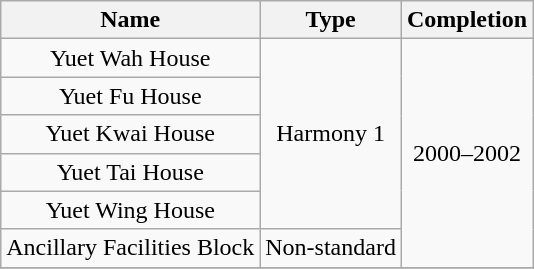<table class="wikitable" style="text-align: center">
<tr>
<th>Name</th>
<th>Type</th>
<th>Completion</th>
</tr>
<tr>
<td>Yuet Wah House</td>
<td rowspan="5">Harmony 1</td>
<td rowspan="6">2000–2002</td>
</tr>
<tr>
<td>Yuet Fu House</td>
</tr>
<tr>
<td>Yuet Kwai House</td>
</tr>
<tr>
<td>Yuet Tai House</td>
</tr>
<tr>
<td>Yuet Wing House</td>
</tr>
<tr>
<td>Ancillary Facilities Block</td>
<td rowspan="1">Non-standard</td>
</tr>
<tr>
</tr>
</table>
